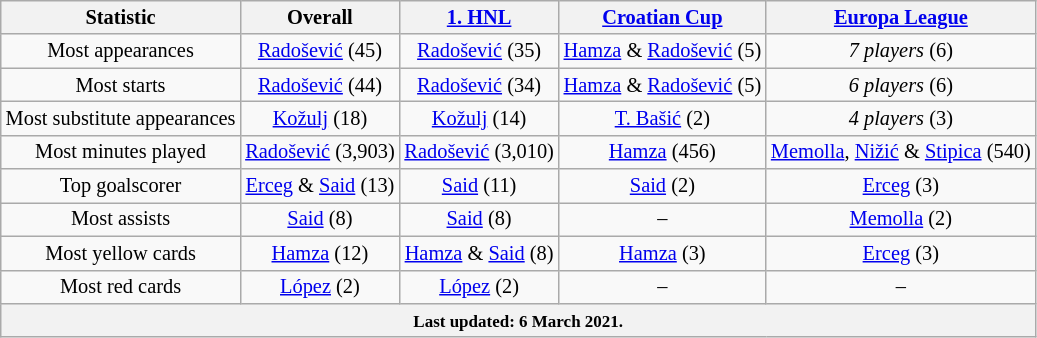<table class="wikitable" Style="text-align: center;font-size:85%">
<tr>
<th>Statistic</th>
<th>Overall</th>
<th><a href='#'>1. HNL</a></th>
<th><a href='#'>Croatian Cup</a></th>
<th><a href='#'>Europa League</a></th>
</tr>
<tr>
<td>Most appearances</td>
<td><a href='#'>Radošević</a> (45)</td>
<td><a href='#'>Radošević</a> (35)</td>
<td><a href='#'>Hamza</a> & <a href='#'>Radošević</a> (5)</td>
<td><em>7 players</em> (6)</td>
</tr>
<tr>
<td>Most starts</td>
<td><a href='#'>Radošević</a> (44)</td>
<td><a href='#'>Radošević</a> (34)</td>
<td><a href='#'>Hamza</a> & <a href='#'>Radošević</a> (5)</td>
<td><em>6 players</em> (6)</td>
</tr>
<tr>
<td>Most substitute appearances</td>
<td><a href='#'>Kožulj</a> (18)</td>
<td><a href='#'>Kožulj</a> (14)</td>
<td><a href='#'>T. Bašić</a> (2)</td>
<td><em>4 players</em> (3)</td>
</tr>
<tr>
<td>Most minutes played</td>
<td><a href='#'>Radošević</a> (3,903)</td>
<td><a href='#'>Radošević</a> (3,010)</td>
<td><a href='#'>Hamza</a> (456)</td>
<td><a href='#'>Memolla</a>, <a href='#'>Nižić</a> & <a href='#'>Stipica</a> (540)</td>
</tr>
<tr>
<td>Top goalscorer</td>
<td><a href='#'>Erceg</a> & <a href='#'>Said</a> (13)</td>
<td><a href='#'>Said</a> (11)</td>
<td><a href='#'>Said</a> (2)</td>
<td><a href='#'>Erceg</a> (3)</td>
</tr>
<tr>
<td>Most assists</td>
<td><a href='#'>Said</a> (8)</td>
<td><a href='#'>Said</a> (8)</td>
<td>–</td>
<td><a href='#'>Memolla</a> (2)</td>
</tr>
<tr>
<td>Most yellow cards</td>
<td><a href='#'>Hamza</a> (12)</td>
<td><a href='#'>Hamza</a> & <a href='#'>Said</a> (8)</td>
<td><a href='#'>Hamza</a> (3)</td>
<td><a href='#'>Erceg</a> (3)</td>
</tr>
<tr>
<td>Most red cards</td>
<td><a href='#'>López</a> (2)</td>
<td><a href='#'>López</a> (2)</td>
<td>–</td>
<td>–</td>
</tr>
<tr>
<th colspan="30"><small>Last updated: 6 March 2021.</small></th>
</tr>
</table>
